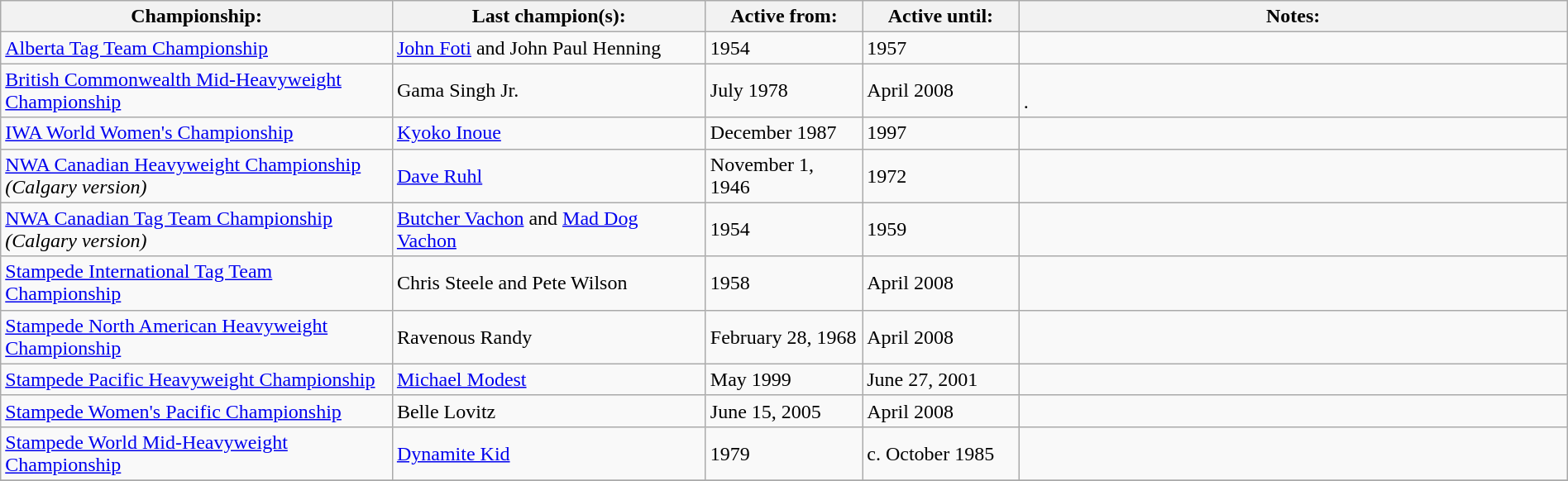<table class="wikitable" style="width:100%;">
<tr>
<th style="width:25%;">Championship:</th>
<th style="width:20%;">Last champion(s):</th>
<th style="width:10%;">Active from:</th>
<th style="width:10%;">Active until:</th>
<th style="width:35%;">Notes:</th>
</tr>
<tr>
<td><a href='#'>Alberta Tag Team Championship</a></td>
<td><a href='#'>John Foti</a> and John Paul Henning</td>
<td>1954</td>
<td>1957</td>
<td></td>
</tr>
<tr>
<td><a href='#'>British Commonwealth Mid-Heavyweight Championship</a></td>
<td>Gama Singh Jr.</td>
<td>July 1978</td>
<td>April 2008</td>
<td> <br> .</td>
</tr>
<tr>
<td><a href='#'>IWA World Women's Championship</a></td>
<td><a href='#'>Kyoko Inoue</a></td>
<td>December 1987</td>
<td>1997</td>
<td></td>
</tr>
<tr>
<td><a href='#'>NWA Canadian Heavyweight Championship</a> <em>(Calgary version)</em></td>
<td><a href='#'>Dave Ruhl</a></td>
<td>November 1, 1946</td>
<td>1972</td>
<td></td>
</tr>
<tr>
<td><a href='#'>NWA Canadian Tag Team Championship</a> <em>(Calgary version)</em></td>
<td><a href='#'>Butcher Vachon</a> and <a href='#'>Mad Dog Vachon</a></td>
<td>1954</td>
<td>1959</td>
<td></td>
</tr>
<tr>
<td><a href='#'>Stampede International Tag Team Championship</a></td>
<td>Chris Steele and Pete Wilson</td>
<td>1958</td>
<td>April 2008</td>
<td></td>
</tr>
<tr>
<td><a href='#'>Stampede North American Heavyweight Championship</a></td>
<td>Ravenous Randy</td>
<td>February 28, 1968</td>
<td>April 2008</td>
<td></td>
</tr>
<tr>
<td><a href='#'>Stampede Pacific Heavyweight Championship</a></td>
<td><a href='#'>Michael Modest</a></td>
<td>May 1999</td>
<td>June 27, 2001</td>
<td></td>
</tr>
<tr>
<td><a href='#'>Stampede Women's Pacific Championship</a></td>
<td>Belle Lovitz</td>
<td>June 15, 2005</td>
<td>April 2008</td>
<td></td>
</tr>
<tr>
<td><a href='#'>Stampede World Mid-Heavyweight Championship</a></td>
<td><a href='#'>Dynamite Kid</a></td>
<td>1979</td>
<td>c. October 1985</td>
<td></td>
</tr>
<tr>
</tr>
</table>
